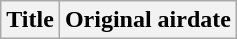<table class="wikitable plainrowheaders">
<tr>
<th>Title</th>
<th>Original airdate<br></th>
</tr>
</table>
